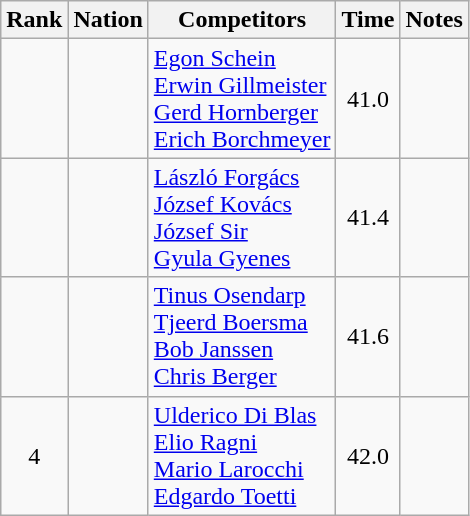<table class="wikitable sortable" style="text-align:center">
<tr>
<th>Rank</th>
<th>Nation</th>
<th>Competitors</th>
<th>Time</th>
<th>Notes</th>
</tr>
<tr>
<td></td>
<td align=left></td>
<td align=left><a href='#'>Egon Schein</a><br><a href='#'>Erwin Gillmeister</a><br><a href='#'>Gerd Hornberger</a><br><a href='#'>Erich Borchmeyer</a></td>
<td>41.0</td>
<td></td>
</tr>
<tr>
<td></td>
<td align=left></td>
<td align=left><a href='#'>László Forgács</a><br><a href='#'>József Kovács</a><br><a href='#'>József Sir</a><br><a href='#'>Gyula Gyenes</a></td>
<td>41.4</td>
<td></td>
</tr>
<tr>
<td></td>
<td align=left></td>
<td align=left><a href='#'>Tinus Osendarp</a><br><a href='#'>Tjeerd Boersma</a><br><a href='#'>Bob Janssen</a><br><a href='#'>Chris Berger</a></td>
<td>41.6</td>
<td></td>
</tr>
<tr>
<td>4</td>
<td align=left></td>
<td align=left><a href='#'>Ulderico Di Blas</a><br><a href='#'>Elio Ragni</a><br><a href='#'>Mario Larocchi</a><br><a href='#'>Edgardo Toetti</a></td>
<td>42.0</td>
<td></td>
</tr>
</table>
